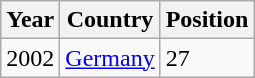<table class="wikitable">
<tr>
<th>Year</th>
<th>Country</th>
<th>Position</th>
</tr>
<tr>
<td>2002</td>
<td><a href='#'>Germany</a></td>
<td>27</td>
</tr>
</table>
